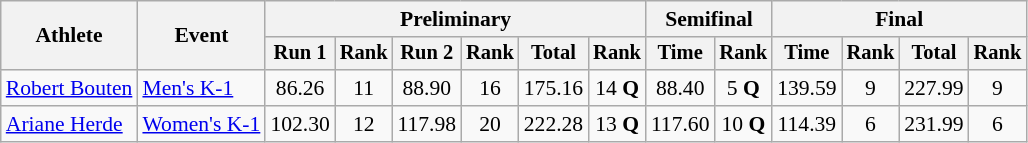<table class="wikitable" style="font-size:90%">
<tr>
<th rowspan="2">Athlete</th>
<th rowspan="2">Event</th>
<th colspan="6">Preliminary</th>
<th colspan="2">Semifinal</th>
<th colspan="4">Final</th>
</tr>
<tr style="font-size:95%">
<th>Run 1</th>
<th>Rank</th>
<th>Run 2</th>
<th>Rank</th>
<th>Total</th>
<th>Rank</th>
<th>Time</th>
<th>Rank</th>
<th>Time</th>
<th>Rank</th>
<th>Total</th>
<th>Rank</th>
</tr>
<tr align=center>
<td align=left><a href='#'>Robert Bouten</a></td>
<td align=left><a href='#'>Men's K-1</a></td>
<td>86.26</td>
<td>11</td>
<td>88.90</td>
<td>16</td>
<td>175.16</td>
<td>14 <strong>Q</strong></td>
<td>88.40</td>
<td>5 <strong>Q</strong></td>
<td>139.59</td>
<td>9</td>
<td>227.99</td>
<td>9</td>
</tr>
<tr align=center>
<td align=left><a href='#'>Ariane Herde</a></td>
<td align=left><a href='#'>Women's K-1</a></td>
<td>102.30</td>
<td>12</td>
<td>117.98</td>
<td>20</td>
<td>222.28</td>
<td>13 <strong>Q</strong></td>
<td>117.60</td>
<td>10 <strong>Q</strong></td>
<td>114.39</td>
<td>6</td>
<td>231.99</td>
<td>6</td>
</tr>
</table>
